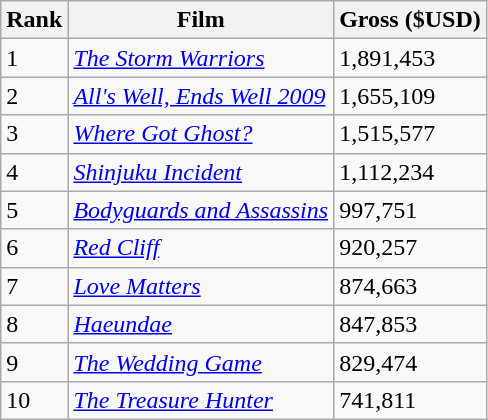<table class="wikitable">
<tr>
<th>Rank</th>
<th>Film</th>
<th>Gross ($USD)</th>
</tr>
<tr>
<td>1</td>
<td><em><a href='#'>The Storm Warriors</a></em></td>
<td>1,891,453</td>
</tr>
<tr>
<td>2</td>
<td><em><a href='#'>All's Well, Ends Well 2009</a></em></td>
<td>1,655,109</td>
</tr>
<tr>
<td>3</td>
<td><em><a href='#'>Where Got Ghost?</a></em></td>
<td>1,515,577</td>
</tr>
<tr>
<td>4</td>
<td><em><a href='#'>Shinjuku Incident</a></em></td>
<td>1,112,234</td>
</tr>
<tr>
<td>5</td>
<td><em><a href='#'>Bodyguards and Assassins</a></em></td>
<td>997,751</td>
</tr>
<tr>
<td>6</td>
<td><a href='#'><em>Red Cliff</em></a></td>
<td>920,257</td>
</tr>
<tr>
<td>7</td>
<td><em><a href='#'>Love Matters</a></em></td>
<td>874,663</td>
</tr>
<tr>
<td>8</td>
<td><a href='#'><em>Haeundae</em></a></td>
<td>847,853</td>
</tr>
<tr>
<td>9</td>
<td><em><a href='#'>The Wedding Game</a></em></td>
<td>829,474</td>
</tr>
<tr>
<td>10</td>
<td><em><a href='#'>The Treasure Hunter</a></em></td>
<td>741,811</td>
</tr>
</table>
